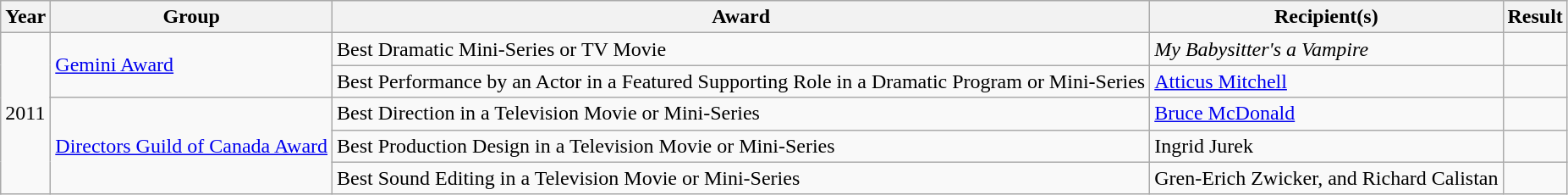<table class="wikitable">
<tr>
<th>Year</th>
<th>Group</th>
<th>Award</th>
<th>Recipient(s)</th>
<th>Result</th>
</tr>
<tr>
<td rowspan=5>2011</td>
<td rowspan=2><a href='#'>Gemini Award</a></td>
<td>Best Dramatic Mini-Series or TV Movie</td>
<td><em>My Babysitter's a Vampire</em></td>
<td></td>
</tr>
<tr>
<td>Best Performance by an Actor in a Featured Supporting Role in a Dramatic Program or Mini-Series</td>
<td><a href='#'>Atticus Mitchell</a></td>
<td></td>
</tr>
<tr>
<td rowspan=3><a href='#'>Directors Guild of Canada Award</a></td>
<td>Best Direction in a Television Movie or Mini-Series</td>
<td><a href='#'>Bruce McDonald</a></td>
<td></td>
</tr>
<tr>
<td>Best Production Design in a Television Movie or Mini-Series</td>
<td>Ingrid Jurek</td>
<td></td>
</tr>
<tr>
<td>Best Sound Editing in a Television Movie or Mini-Series</td>
<td Robert Hegedus, Marvyn Dennis, Kevin Howard, Mark Beck,>Gren-Erich Zwicker, and Richard Calistan</td>
<td></td>
</tr>
</table>
